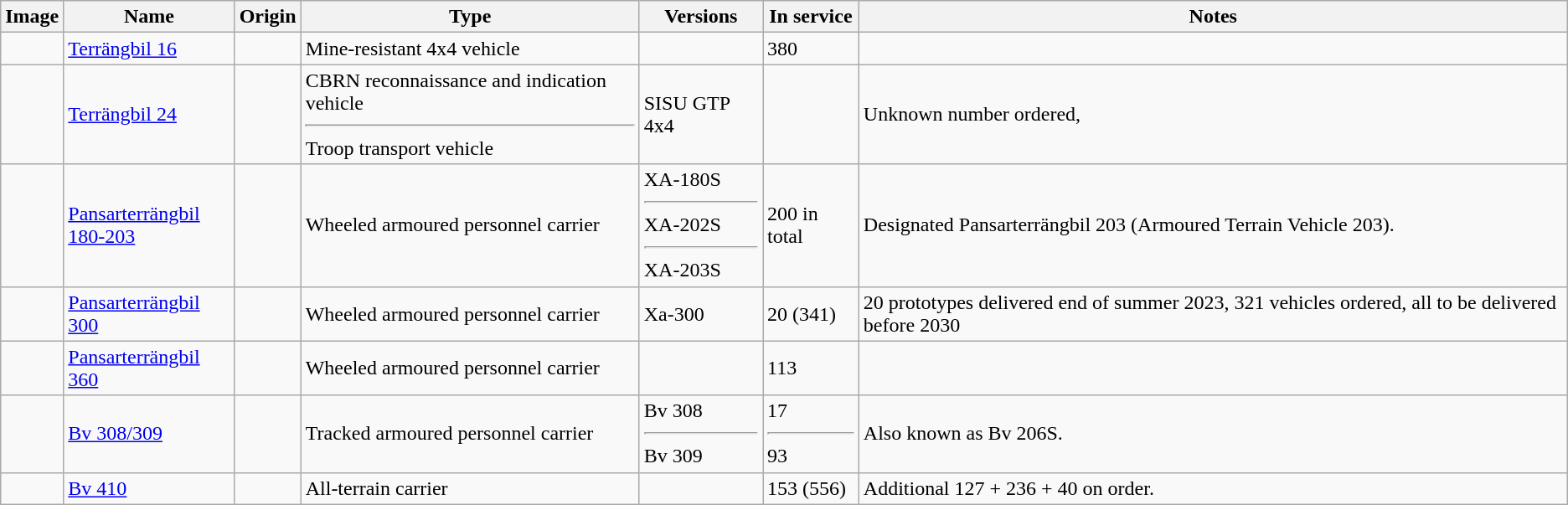<table class="wikitable">
<tr>
<th>Image</th>
<th>Name</th>
<th>Origin</th>
<th>Type</th>
<th>Versions</th>
<th>In service</th>
<th>Notes</th>
</tr>
<tr>
<td></td>
<td><a href='#'>Terrängbil 16</a></td>
<td><br></td>
<td>Mine-resistant 4x4 vehicle</td>
<td></td>
<td>380</td>
<td></td>
</tr>
<tr>
<td></td>
<td><a href='#'>Terrängbil 24</a></td>
<td></td>
<td>CBRN reconnaissance and indication vehicle<hr>Troop transport vehicle</td>
<td>SISU GTP 4x4</td>
<td></td>
<td>Unknown number ordered, </td>
</tr>
<tr>
<td></td>
<td><a href='#'>Pansarterrängbil</a><br><a href='#'>180-203</a></td>
<td></td>
<td>Wheeled armoured personnel carrier</td>
<td>XA-180S<hr>XA-202S<hr>XA-203S</td>
<td>200 in total</td>
<td>Designated Pansarterrängbil 203 (Armoured Terrain Vehicle 203).</td>
</tr>
<tr>
<td></td>
<td><a href='#'>Pansarterrängbil 300</a></td>
<td></td>
<td>Wheeled armoured personnel carrier</td>
<td>Xa-300</td>
<td>20 (341)</td>
<td>20 prototypes delivered end of summer 2023, 321 vehicles ordered, all to be delivered before 2030</td>
</tr>
<tr>
<td></td>
<td><a href='#'>Pansarterrängbil 360</a></td>
<td></td>
<td>Wheeled armoured personnel carrier</td>
<td></td>
<td>113</td>
<td></td>
</tr>
<tr>
<td></td>
<td><a href='#'>Bv 308/309</a></td>
<td></td>
<td>Tracked armoured personnel carrier</td>
<td>Bv 308<hr>Bv 309</td>
<td>17<hr>93</td>
<td>Also known as Bv 206S.</td>
</tr>
<tr>
<td></td>
<td><a href='#'>Bv 410</a></td>
<td><br></td>
<td>All-terrain carrier</td>
<td></td>
<td>153 (556)</td>
<td>Additional 127 + 236 + 40 on order.</td>
</tr>
</table>
